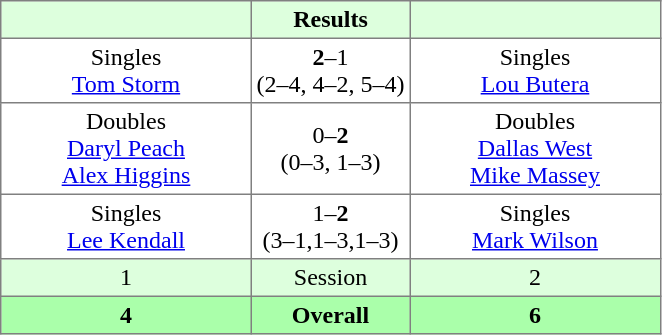<table border="1" cellpadding="3" style="border-collapse: collapse;">
<tr bgcolor="#ddffdd">
<th width="160"></th>
<th>Results</th>
<th width="160"></th>
</tr>
<tr>
<td align="center">Singles<br><a href='#'>Tom Storm</a></td>
<td align="center"><strong>2</strong>–1<br>(2–4, 4–2, 5–4)</td>
<td align="center">Singles<br><a href='#'>Lou Butera</a></td>
</tr>
<tr>
<td align="center">Doubles<br><a href='#'>Daryl Peach</a><br><a href='#'>Alex Higgins</a></td>
<td align="center">0–<strong>2</strong><br>(0–3, 1–3)</td>
<td align="center">Doubles<br><a href='#'>Dallas West</a><br><a href='#'>Mike Massey</a></td>
</tr>
<tr>
<td align="center">Singles<br><a href='#'>Lee Kendall</a></td>
<td align="center">1–<strong>2</strong><br>(3–1,1–3,1–3)</td>
<td align="center">Singles<br><a href='#'>Mark Wilson</a></td>
</tr>
<tr bgcolor="#ddffdd">
<td align="center">1</td>
<td align="center">Session</td>
<td align="center">2</td>
</tr>
<tr bgcolor="#aaffaa">
<th align="center">4</th>
<th align="center">Overall</th>
<th align="center">6</th>
</tr>
</table>
